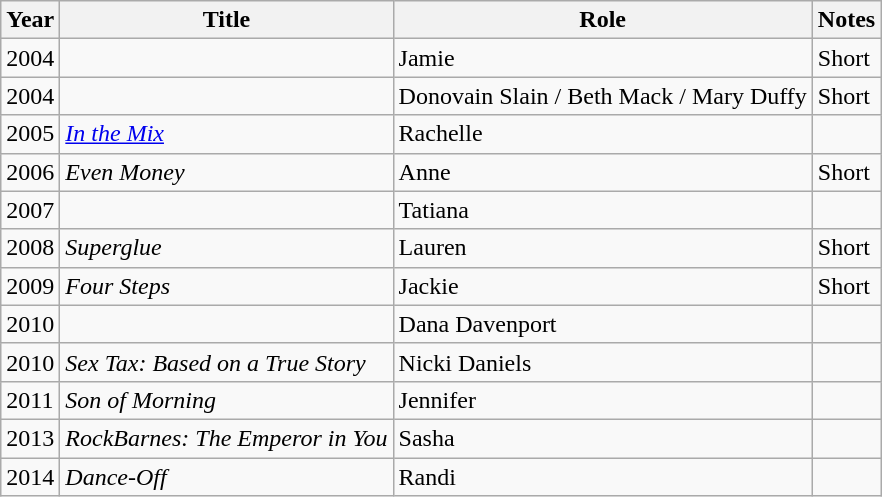<table class="wikitable sortable">
<tr>
<th>Year</th>
<th>Title</th>
<th>Role</th>
<th class="unsortable">Notes</th>
</tr>
<tr>
<td>2004</td>
<td><em></em></td>
<td>Jamie</td>
<td>Short</td>
</tr>
<tr>
<td>2004</td>
<td><em></em></td>
<td>Donovain Slain / Beth Mack / Mary Duffy</td>
<td>Short</td>
</tr>
<tr>
<td>2005</td>
<td><em><a href='#'>In the Mix</a></em></td>
<td>Rachelle</td>
<td></td>
</tr>
<tr>
<td>2006</td>
<td><em>Even Money</em></td>
<td>Anne</td>
<td>Short</td>
</tr>
<tr>
<td>2007</td>
<td><em></em></td>
<td>Tatiana</td>
<td></td>
</tr>
<tr>
<td>2008</td>
<td><em>Superglue</em></td>
<td>Lauren</td>
<td>Short</td>
</tr>
<tr>
<td>2009</td>
<td><em>Four Steps</em></td>
<td>Jackie</td>
<td>Short</td>
</tr>
<tr>
<td>2010</td>
<td><em></em></td>
<td>Dana Davenport</td>
<td></td>
</tr>
<tr>
<td>2010</td>
<td><em>Sex Tax: Based on a True Story</em></td>
<td>Nicki Daniels</td>
<td></td>
</tr>
<tr>
<td>2011</td>
<td><em>Son of Morning</em></td>
<td>Jennifer</td>
<td></td>
</tr>
<tr>
<td>2013</td>
<td><em>RockBarnes: The Emperor in You</em></td>
<td>Sasha</td>
<td></td>
</tr>
<tr>
<td>2014</td>
<td><em>Dance-Off</em></td>
<td>Randi</td>
<td></td>
</tr>
</table>
